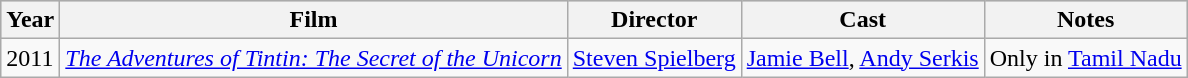<table class="wikitable">
<tr style="background:#ccc; text-align:center;">
<th>Year</th>
<th>Film</th>
<th>Director</th>
<th>Cast</th>
<th>Notes</th>
</tr>
<tr>
<td>2011</td>
<td><em><a href='#'>The Adventures of Tintin: The Secret of the Unicorn</a></em></td>
<td><a href='#'>Steven Spielberg</a></td>
<td><a href='#'>Jamie Bell</a>, <a href='#'>Andy Serkis</a></td>
<td>Only in <a href='#'>Tamil Nadu</a></td>
</tr>
</table>
